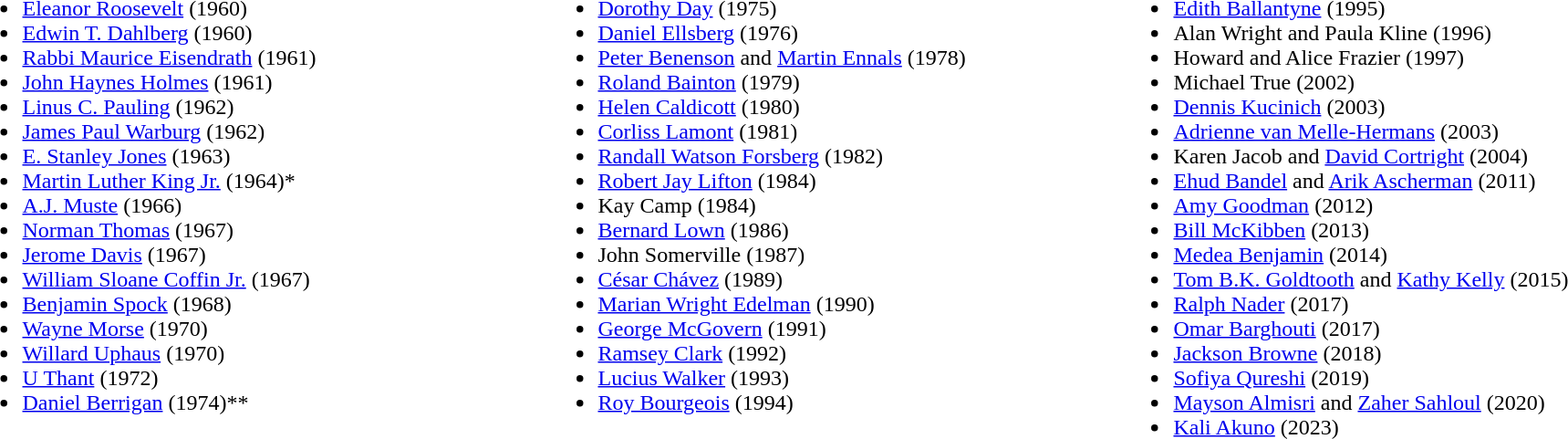<table width="100%">
<tr>
<td width="33%" valign="top"><br><ul><li><a href='#'>Eleanor Roosevelt</a> (1960)</li><li><a href='#'>Edwin T. Dahlberg</a> (1960)</li><li><a href='#'>Rabbi Maurice Eisendrath</a> (1961)</li><li><a href='#'>John Haynes Holmes</a> (1961)</li><li><a href='#'>Linus C. Pauling</a> (1962)</li><li><a href='#'>James Paul Warburg</a> (1962)</li><li><a href='#'>E. Stanley Jones</a> (1963)</li><li><a href='#'>Martin Luther King Jr.</a> (1964)*</li><li><a href='#'>A.J. Muste</a> (1966)</li><li><a href='#'>Norman Thomas</a> (1967)</li><li><a href='#'>Jerome Davis</a> (1967)</li><li><a href='#'>William Sloane Coffin Jr.</a> (1967)</li><li><a href='#'>Benjamin Spock</a> (1968)</li><li><a href='#'>Wayne Morse</a> (1970)</li><li><a href='#'>Willard Uphaus</a> (1970)</li><li><a href='#'>U Thant</a> (1972)</li><li><a href='#'>Daniel Berrigan</a> (1974)**</li></ul></td>
<td width="33%" valign="top"><br><ul><li><a href='#'>Dorothy Day</a> (1975)</li><li><a href='#'>Daniel Ellsberg</a> (1976)</li><li><a href='#'>Peter Benenson</a> and <a href='#'>Martin Ennals</a> (1978)</li><li><a href='#'>Roland Bainton</a> (1979)</li><li><a href='#'>Helen Caldicott</a> (1980)</li><li><a href='#'>Corliss Lamont</a> (1981)</li><li><a href='#'>Randall Watson Forsberg</a> (1982)</li><li><a href='#'>Robert Jay Lifton</a> (1984)</li><li>Kay Camp (1984)</li><li><a href='#'>Bernard Lown</a> (1986)</li><li>John Somerville (1987)</li><li><a href='#'>César Chávez</a> (1989)</li><li><a href='#'>Marian Wright Edelman</a> (1990)</li><li><a href='#'>George McGovern</a> (1991)</li><li><a href='#'>Ramsey Clark</a> (1992)</li><li><a href='#'>Lucius Walker</a> (1993)</li><li><a href='#'>Roy Bourgeois</a> (1994)</li></ul></td>
<td width="33%" valign="top"><br><ul><li><a href='#'>Edith Ballantyne</a> (1995)</li><li>Alan Wright and Paula Kline (1996)</li><li>Howard and Alice Frazier (1997)</li><li>Michael True (2002)</li><li><a href='#'>Dennis Kucinich</a> (2003)</li><li><a href='#'>Adrienne van Melle-Hermans</a> (2003)</li><li>Karen Jacob and <a href='#'>David Cortright</a> (2004)</li><li><a href='#'>Ehud Bandel</a> and <a href='#'>Arik Ascherman</a> (2011)</li><li><a href='#'>Amy Goodman</a> (2012)</li><li><a href='#'>Bill McKibben</a> (2013)</li><li><a href='#'>Medea Benjamin</a> (2014)</li><li><a href='#'>Tom B.K. Goldtooth</a> and <a href='#'>Kathy Kelly</a> (2015)</li><li><a href='#'>Ralph Nader</a> (2017)</li><li><a href='#'>Omar Barghouti</a> (2017)</li><li><a href='#'>Jackson Browne</a> (2018)</li><li><a href='#'>Sofiya Qureshi</a> (2019)</li><li><a href='#'>Mayson Almisri</a> and <a href='#'>Zaher Sahloul</a> (2020)</li><li><a href='#'>Kali Akuno</a> (2023)</li></ul></td>
</tr>
</table>
